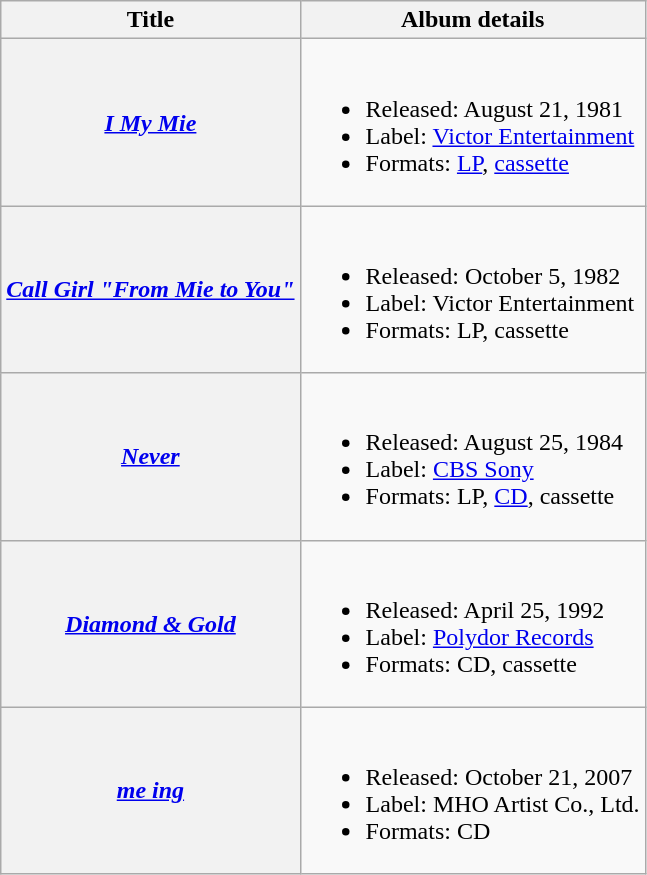<table class="wikitable plainrowheaders">
<tr>
<th scope="col">Title</th>
<th scope="col">Album details</th>
</tr>
<tr>
<th scope="row"><em><a href='#'>I My Mie</a></em></th>
<td><br><ul><li>Released: August 21, 1981</li><li>Label: <a href='#'>Victor Entertainment</a></li><li>Formats: <a href='#'>LP</a>, <a href='#'>cassette</a></li></ul></td>
</tr>
<tr>
<th scope="row"><em><a href='#'>Call Girl "From Mie to You"</a></em></th>
<td><br><ul><li>Released: October 5, 1982</li><li>Label: Victor Entertainment</li><li>Formats: LP, cassette</li></ul></td>
</tr>
<tr>
<th scope="row"><em><a href='#'>Never</a></em></th>
<td><br><ul><li>Released: August 25, 1984</li><li>Label: <a href='#'>CBS Sony</a></li><li>Formats: LP, <a href='#'>CD</a>, cassette</li></ul></td>
</tr>
<tr>
<th scope="row"><em><a href='#'>Diamond & Gold</a></em></th>
<td><br><ul><li>Released: April 25, 1992</li><li>Label: <a href='#'>Polydor Records</a></li><li>Formats: CD, cassette</li></ul></td>
</tr>
<tr>
<th scope="row"><em><a href='#'>me ing</a></em></th>
<td><br><ul><li>Released: October 21, 2007</li><li>Label: MHO Artist Co., Ltd.</li><li>Formats: CD</li></ul></td>
</tr>
</table>
